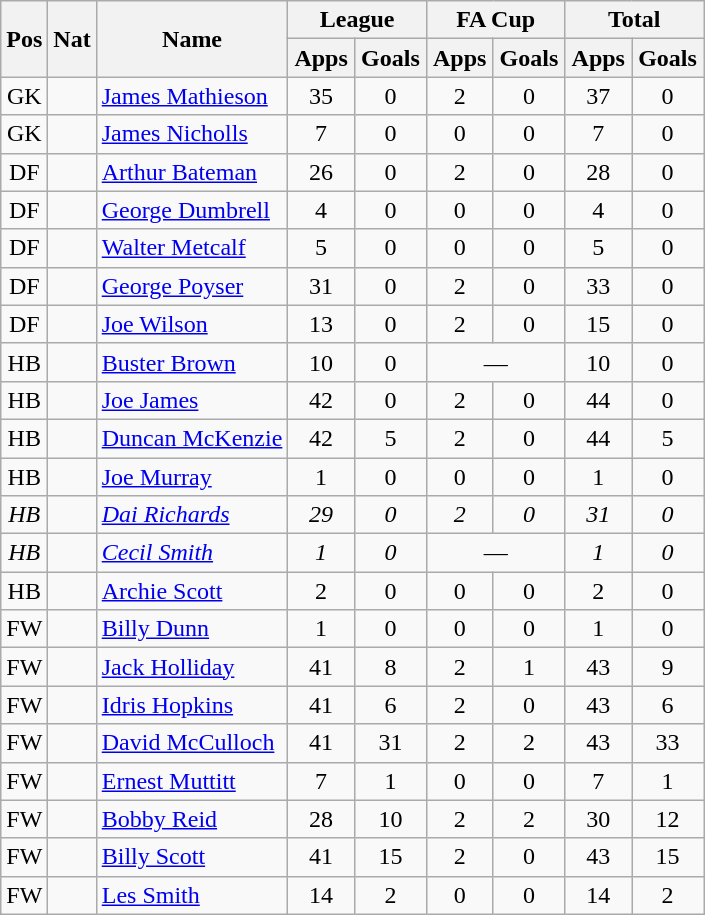<table class="wikitable" style="text-align:center">
<tr>
<th rowspan="2">Pos</th>
<th rowspan="2">Nat</th>
<th rowspan="2">Name</th>
<th colspan="2" style="width:85px;">League</th>
<th colspan="2" style="width:85px;">FA Cup</th>
<th colspan="2" style="width:85px;">Total</th>
</tr>
<tr>
<th>Apps</th>
<th>Goals</th>
<th>Apps</th>
<th>Goals</th>
<th>Apps</th>
<th>Goals</th>
</tr>
<tr>
<td>GK</td>
<td></td>
<td style="text-align:left;"><a href='#'>James Mathieson</a></td>
<td>35</td>
<td>0</td>
<td>2</td>
<td>0</td>
<td>37</td>
<td>0</td>
</tr>
<tr>
<td>GK</td>
<td><em></em></td>
<td style="text-align:left;"><a href='#'>James Nicholls</a></td>
<td>7</td>
<td>0</td>
<td>0</td>
<td>0</td>
<td>7</td>
<td>0</td>
</tr>
<tr>
<td>DF</td>
<td></td>
<td style="text-align:left;"><a href='#'>Arthur Bateman</a></td>
<td>26</td>
<td>0</td>
<td>2</td>
<td>0</td>
<td>28</td>
<td>0</td>
</tr>
<tr>
<td>DF</td>
<td><em></em></td>
<td style="text-align:left;"><a href='#'>George Dumbrell</a></td>
<td>4</td>
<td>0</td>
<td>0</td>
<td>0</td>
<td>4</td>
<td>0</td>
</tr>
<tr>
<td>DF</td>
<td><em></em></td>
<td style="text-align:left;"><a href='#'>Walter Metcalf</a></td>
<td>5</td>
<td>0</td>
<td>0</td>
<td>0</td>
<td>5</td>
<td>0</td>
</tr>
<tr>
<td>DF</td>
<td></td>
<td style="text-align:left;"><a href='#'>George Poyser</a></td>
<td>31</td>
<td>0</td>
<td>2</td>
<td>0</td>
<td>33</td>
<td>0</td>
</tr>
<tr>
<td>DF</td>
<td></td>
<td style="text-align:left;"><a href='#'>Joe Wilson</a></td>
<td>13</td>
<td>0</td>
<td>2</td>
<td>0</td>
<td>15</td>
<td>0</td>
</tr>
<tr>
<td>HB</td>
<td></td>
<td style="text-align:left;"><a href='#'>Buster Brown</a></td>
<td>10</td>
<td>0</td>
<td colspan="2">—</td>
<td>10</td>
<td>0</td>
</tr>
<tr>
<td>HB</td>
<td></td>
<td style="text-align:left;"><a href='#'>Joe James</a></td>
<td>42</td>
<td>0</td>
<td>2</td>
<td>0</td>
<td>44</td>
<td>0</td>
</tr>
<tr>
<td>HB</td>
<td></td>
<td style="text-align:left;"><a href='#'>Duncan McKenzie</a></td>
<td>42</td>
<td>5</td>
<td>2</td>
<td>0</td>
<td>44</td>
<td>5</td>
</tr>
<tr>
<td>HB</td>
<td></td>
<td style="text-align:left;"><a href='#'>Joe Murray</a></td>
<td>1</td>
<td>0</td>
<td>0</td>
<td>0</td>
<td>1</td>
<td>0</td>
</tr>
<tr>
<td><em>HB</em></td>
<td><em></em></td>
<td style="text-align:left;"><em><a href='#'>Dai Richards</a></em></td>
<td><em>29</em></td>
<td><em>0</em></td>
<td><em>2</em></td>
<td><em>0</em></td>
<td><em>31</em></td>
<td><em>0</em></td>
</tr>
<tr>
<td><em>HB</em></td>
<td><em></em></td>
<td style="text-align:left;"><a href='#'><em>Cecil Smith</em></a></td>
<td><em>1</em></td>
<td><em>0</em></td>
<td colspan="2">—</td>
<td><em>1</em></td>
<td><em>0</em></td>
</tr>
<tr>
<td>HB</td>
<td></td>
<td style="text-align:left;"><a href='#'>Archie Scott</a></td>
<td>2</td>
<td>0</td>
<td>0</td>
<td>0</td>
<td>2</td>
<td>0</td>
</tr>
<tr>
<td>FW</td>
<td></td>
<td style="text-align:left;"><a href='#'>Billy Dunn</a></td>
<td>1</td>
<td>0</td>
<td>0</td>
<td>0</td>
<td>1</td>
<td>0</td>
</tr>
<tr>
<td>FW</td>
<td></td>
<td style="text-align:left;"><a href='#'>Jack Holliday</a></td>
<td>41</td>
<td>8</td>
<td>2</td>
<td>1</td>
<td>43</td>
<td>9</td>
</tr>
<tr>
<td>FW</td>
<td></td>
<td style="text-align:left;"><a href='#'>Idris Hopkins</a></td>
<td>41</td>
<td>6</td>
<td>2</td>
<td>0</td>
<td>43</td>
<td>6</td>
</tr>
<tr>
<td>FW</td>
<td></td>
<td style="text-align:left;"><a href='#'>David McCulloch</a></td>
<td>41</td>
<td>31</td>
<td>2</td>
<td>2</td>
<td>43</td>
<td>33</td>
</tr>
<tr>
<td>FW</td>
<td></td>
<td style="text-align:left;"><a href='#'>Ernest Muttitt</a></td>
<td>7</td>
<td>1</td>
<td>0</td>
<td>0</td>
<td>7</td>
<td>1</td>
</tr>
<tr>
<td>FW</td>
<td></td>
<td style="text-align:left;"><a href='#'>Bobby Reid</a></td>
<td>28</td>
<td>10</td>
<td>2</td>
<td>2</td>
<td>30</td>
<td>12</td>
</tr>
<tr>
<td>FW</td>
<td><em></em></td>
<td style="text-align:left;"><a href='#'>Billy Scott</a></td>
<td>41</td>
<td>15</td>
<td>2</td>
<td>0</td>
<td>43</td>
<td>15</td>
</tr>
<tr>
<td>FW</td>
<td><em></em></td>
<td style="text-align:left;"><a href='#'>Les Smith</a></td>
<td>14</td>
<td>2</td>
<td>0</td>
<td>0</td>
<td>14</td>
<td>2</td>
</tr>
</table>
